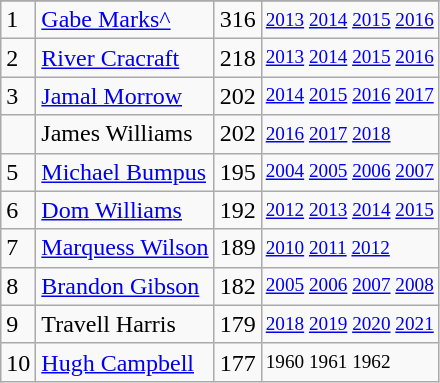<table class="wikitable">
<tr>
</tr>
<tr>
<td>1</td>
<td><a href='#'>Gabe Marks^</a></td>
<td>316</td>
<td style="font-size:80%;"><a href='#'>2013</a> <a href='#'>2014</a> <a href='#'>2015</a> <a href='#'>2016</a></td>
</tr>
<tr>
<td>2</td>
<td><a href='#'>River Cracraft</a></td>
<td>218</td>
<td style="font-size:80%;"><a href='#'>2013</a> <a href='#'>2014</a> <a href='#'>2015</a> <a href='#'>2016</a></td>
</tr>
<tr>
<td>3</td>
<td><a href='#'>Jamal Morrow</a></td>
<td>202</td>
<td style="font-size:80%;"><a href='#'>2014</a> <a href='#'>2015</a> <a href='#'>2016</a> <a href='#'>2017</a></td>
</tr>
<tr>
<td></td>
<td>James Williams</td>
<td>202</td>
<td style="font-size:80%;"><a href='#'>2016</a> <a href='#'>2017</a> <a href='#'>2018</a></td>
</tr>
<tr>
<td>5</td>
<td><a href='#'>Michael Bumpus</a></td>
<td>195</td>
<td style="font-size:80%;"><a href='#'>2004</a> <a href='#'>2005</a> <a href='#'>2006</a> <a href='#'>2007</a></td>
</tr>
<tr>
<td>6</td>
<td><a href='#'>Dom Williams</a></td>
<td>192</td>
<td style="font-size:80%;"><a href='#'>2012</a> <a href='#'>2013</a> <a href='#'>2014</a> <a href='#'>2015</a></td>
</tr>
<tr>
<td>7</td>
<td><a href='#'>Marquess Wilson</a></td>
<td>189</td>
<td style="font-size:80%;"><a href='#'>2010</a> <a href='#'>2011</a> <a href='#'>2012</a></td>
</tr>
<tr>
<td>8</td>
<td><a href='#'>Brandon Gibson</a></td>
<td>182</td>
<td style="font-size:80%;"><a href='#'>2005</a> <a href='#'>2006</a> <a href='#'>2007</a> <a href='#'>2008</a></td>
</tr>
<tr>
<td>9</td>
<td>Travell Harris</td>
<td>179</td>
<td style="font-size:80%;"><a href='#'>2018</a> <a href='#'>2019</a> <a href='#'>2020</a> <a href='#'>2021</a></td>
</tr>
<tr>
<td>10</td>
<td><a href='#'>Hugh Campbell</a></td>
<td>177</td>
<td style="font-size:80%;">1960 1961 1962</td>
</tr>
</table>
